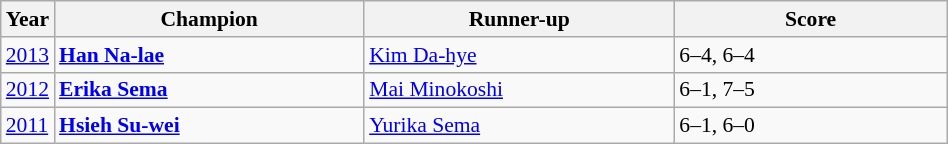<table class="wikitable" style="font-size:90%">
<tr>
<th>Year</th>
<th width="200">Champion</th>
<th width="200">Runner-up</th>
<th width="175">Score</th>
</tr>
<tr>
<td><a href='#'>2013</a></td>
<td> <strong><a href='#'>Han Na-lae</a></strong></td>
<td> <a href='#'>Kim Da-hye</a></td>
<td>6–4, 6–4</td>
</tr>
<tr>
<td><a href='#'>2012</a></td>
<td> <strong><a href='#'>Erika Sema</a></strong></td>
<td> <a href='#'>Mai Minokoshi</a></td>
<td>6–1, 7–5</td>
</tr>
<tr>
<td><a href='#'>2011</a></td>
<td> <strong><a href='#'>Hsieh Su-wei</a></strong></td>
<td> <a href='#'>Yurika Sema</a></td>
<td>6–1, 6–0</td>
</tr>
</table>
